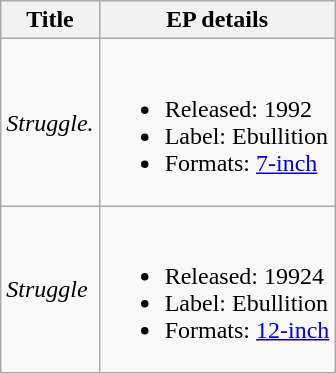<table class="wikitable">
<tr>
<th>Title</th>
<th>EP details</th>
</tr>
<tr>
<td><em>Struggle.</em></td>
<td><br><ul><li>Released: 1992</li><li>Label: Ebullition</li><li>Formats: <a href='#'>7-inch</a></li></ul></td>
</tr>
<tr>
<td><em>Struggle</em></td>
<td><br><ul><li>Released: 19924</li><li>Label: Ebullition</li><li>Formats: <a href='#'>12-inch</a></li></ul></td>
</tr>
</table>
